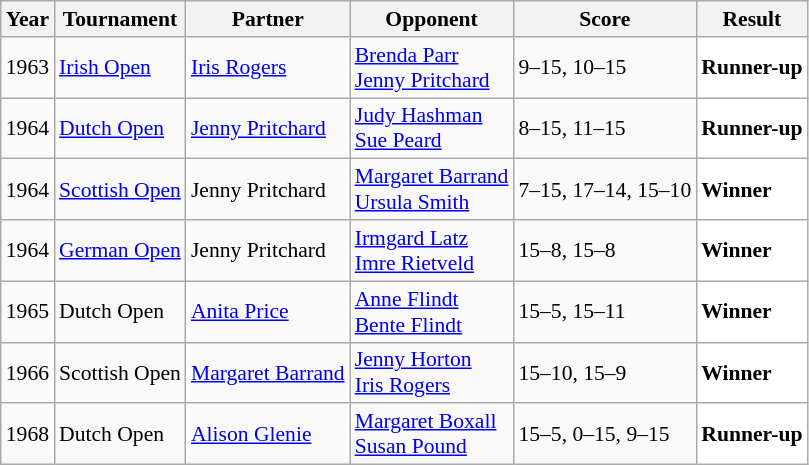<table class="sortable wikitable" style="font-size: 90%;">
<tr>
<th>Year</th>
<th>Tournament</th>
<th>Partner</th>
<th>Opponent</th>
<th>Score</th>
<th>Result</th>
</tr>
<tr>
<td align="center">1963</td>
<td align="left"><a href='#'>Irish Open</a></td>
<td align="left"> <a href='#'>Iris Rogers</a></td>
<td align="left"> <a href='#'>Brenda Parr</a><br> <a href='#'>Jenny Pritchard</a></td>
<td align="left">9–15, 10–15</td>
<td style="text-align:left; background:white"> <strong>Runner-up</strong></td>
</tr>
<tr>
<td align="center">1964</td>
<td align="left"><a href='#'>Dutch Open</a></td>
<td align="left"> <a href='#'>Jenny Pritchard</a></td>
<td align="left"> <a href='#'>Judy Hashman</a><br> <a href='#'>Sue Peard</a></td>
<td align="left">8–15, 11–15</td>
<td style="text-align:left; background:white"> <strong>Runner-up</strong></td>
</tr>
<tr>
<td align="center">1964</td>
<td align="left"><a href='#'>Scottish Open</a></td>
<td align="left"> Jenny Pritchard</td>
<td align="left"> <a href='#'>Margaret Barrand</a><br> <a href='#'>Ursula Smith</a></td>
<td align="left">7–15, 17–14, 15–10</td>
<td style="text-align:left; background:white"> <strong>Winner</strong></td>
</tr>
<tr>
<td align="center">1964</td>
<td align="left"><a href='#'>German Open</a></td>
<td align="left"> Jenny Pritchard</td>
<td align="left"> <a href='#'>Irmgard Latz</a><br> <a href='#'>Imre Rietveld</a></td>
<td align="left">15–8, 15–8</td>
<td style="text-align:left; background:white"> <strong>Winner</strong></td>
</tr>
<tr>
<td align="center">1965</td>
<td align="left">Dutch Open</td>
<td align="left"> <a href='#'>Anita Price</a></td>
<td align="left"> <a href='#'>Anne Flindt</a><br> <a href='#'>Bente Flindt</a></td>
<td align="left">15–5, 15–11</td>
<td style="text-align:left; background:white"> <strong>Winner</strong></td>
</tr>
<tr>
<td align="center">1966</td>
<td align="left">Scottish Open</td>
<td align="left"> <a href='#'>Margaret Barrand</a></td>
<td align="left"> <a href='#'>Jenny Horton</a><br> <a href='#'>Iris Rogers</a></td>
<td align="left">15–10, 15–9</td>
<td style="text-align:left; background:white"> <strong>Winner</strong></td>
</tr>
<tr>
<td align="center">1968</td>
<td align="left">Dutch Open</td>
<td align="left"> <a href='#'>Alison Glenie</a></td>
<td align="left"> <a href='#'>Margaret Boxall</a><br> <a href='#'>Susan Pound</a></td>
<td align="left">15–5, 0–15, 9–15</td>
<td style="text-align:left; background:white"> <strong>Runner-up</strong></td>
</tr>
</table>
